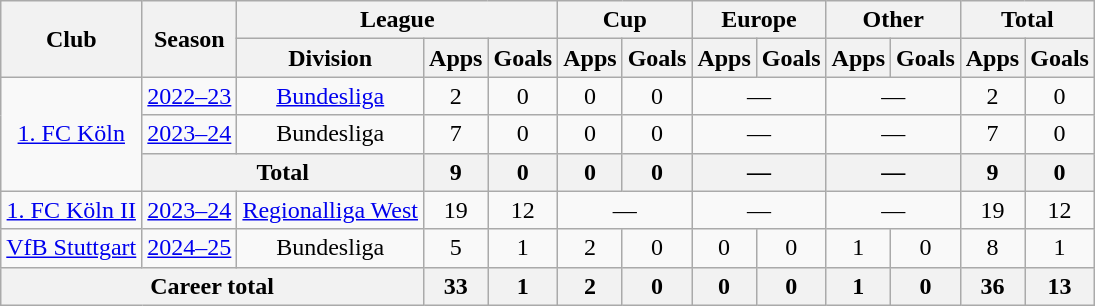<table class="wikitable" style="text-align:center">
<tr>
<th rowspan="2">Club</th>
<th rowspan="2">Season</th>
<th colspan="3">League</th>
<th colspan="2">Cup</th>
<th colspan="2">Europe</th>
<th colspan="2">Other</th>
<th colspan="2">Total</th>
</tr>
<tr>
<th>Division</th>
<th>Apps</th>
<th>Goals</th>
<th>Apps</th>
<th>Goals</th>
<th>Apps</th>
<th>Goals</th>
<th>Apps</th>
<th>Goals</th>
<th>Apps</th>
<th>Goals</th>
</tr>
<tr>
<td rowspan="3"><a href='#'>1. FC Köln</a></td>
<td><a href='#'>2022–23</a></td>
<td><a href='#'>Bundesliga</a></td>
<td>2</td>
<td>0</td>
<td>0</td>
<td>0</td>
<td colspan="2">—</td>
<td colspan="2">—</td>
<td>2</td>
<td>0</td>
</tr>
<tr>
<td><a href='#'>2023–24</a></td>
<td>Bundesliga</td>
<td>7</td>
<td>0</td>
<td>0</td>
<td>0</td>
<td colspan="2">—</td>
<td colspan="2">—</td>
<td>7</td>
<td>0</td>
</tr>
<tr>
<th colspan="2">Total</th>
<th>9</th>
<th>0</th>
<th>0</th>
<th>0</th>
<th colspan="2">—</th>
<th colspan="2">—</th>
<th>9</th>
<th>0</th>
</tr>
<tr>
<td><a href='#'>1. FC Köln II</a></td>
<td><a href='#'>2023–24</a></td>
<td><a href='#'>Regionalliga West</a></td>
<td>19</td>
<td>12</td>
<td colspan="2">—</td>
<td colspan="2">—</td>
<td colspan="2">—</td>
<td>19</td>
<td>12</td>
</tr>
<tr>
<td><a href='#'>VfB Stuttgart</a></td>
<td><a href='#'>2024–25</a></td>
<td>Bundesliga</td>
<td>5</td>
<td>1</td>
<td>2</td>
<td>0</td>
<td>0</td>
<td>0</td>
<td>1</td>
<td>0</td>
<td>8</td>
<td>1</td>
</tr>
<tr>
<th colspan="3">Career total</th>
<th>33</th>
<th>1</th>
<th>2</th>
<th>0</th>
<th>0</th>
<th>0</th>
<th>1</th>
<th>0</th>
<th>36</th>
<th>13</th>
</tr>
</table>
